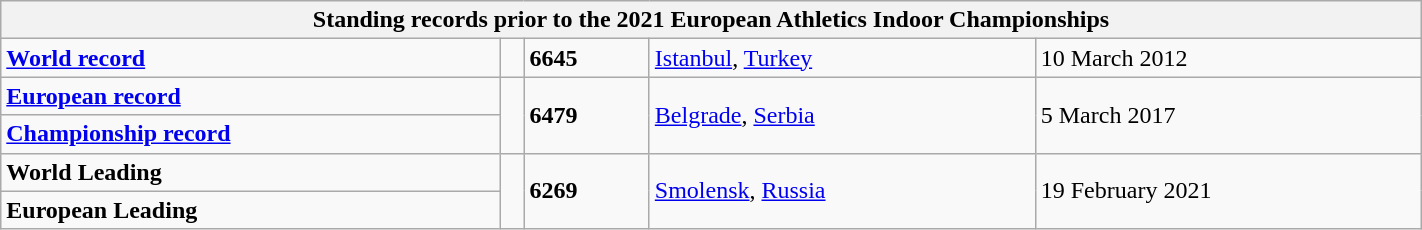<table class="wikitable" width=75%>
<tr>
<th colspan="5">Standing records prior to the 2021 European Athletics Indoor Championships</th>
</tr>
<tr>
<td><strong><a href='#'>World record</a></strong></td>
<td></td>
<td><strong>6645</strong></td>
<td><a href='#'>Istanbul</a>, <a href='#'>Turkey</a></td>
<td>10 March 2012</td>
</tr>
<tr>
<td><strong><a href='#'>European record</a></strong></td>
<td rowspan=2></td>
<td rowspan=2><strong>6479</strong></td>
<td rowspan=2><a href='#'>Belgrade</a>, <a href='#'>Serbia</a></td>
<td rowspan=2>5 March 2017</td>
</tr>
<tr>
<td><strong><a href='#'>Championship record</a></strong></td>
</tr>
<tr>
<td><strong>World Leading</strong></td>
<td rowspan=2></td>
<td rowspan=2><strong>6269</strong></td>
<td rowspan=2><a href='#'>Smolensk</a>, <a href='#'>Russia</a></td>
<td rowspan=2>19 February 2021</td>
</tr>
<tr>
<td><strong>European Leading</strong></td>
</tr>
</table>
